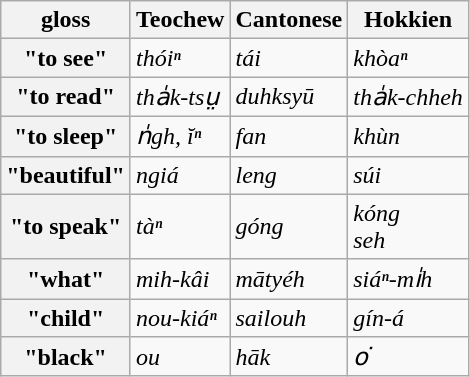<table class="wikitable">
<tr>
<th>gloss</th>
<th>Teochew</th>
<th>Cantonese</th>
<th>Hokkien</th>
</tr>
<tr>
<th>"to see"</th>
<td> <em>thóiⁿ</em></td>
<td> <em>tái</em></td>
<td> <em>khòaⁿ</em></td>
</tr>
<tr>
<th>"to read"</th>
<td> <em>tha̍k-tsṳ</em></td>
<td> <em>duhksyū</em></td>
<td> <em>tha̍k-chheh</em></td>
</tr>
<tr>
<th>"to sleep"</th>
<td> <em>n̍gh, ĭⁿ</em></td>
<td> <em>fan</em></td>
<td> <em>khùn</em></td>
</tr>
<tr>
<th>"beautiful"</th>
<td> <em>ngiá</em></td>
<td> <em>leng </em></td>
<td> <em>súi</em></td>
</tr>
<tr>
<th>"to speak"</th>
<td> <em>tàⁿ</em></td>
<td> <em>góng</em></td>
<td> <em>kóng</em><br> <em>seh</em></td>
</tr>
<tr>
<th>"what"</th>
<td> <em>mih-kâi</em></td>
<td> <em>mātyéh</em></td>
<td> <em>siáⁿ-mi̍h</em></td>
</tr>
<tr>
<th>"child"</th>
<td> <em>nou-kiáⁿ</em></td>
<td> <em>sailouh</em></td>
<td> <em>gín-á</em></td>
</tr>
<tr>
<th>"black"</th>
<td> <em>ou</em></td>
<td> <em>hāk</em></td>
<td> <em>o͘</em></td>
</tr>
</table>
